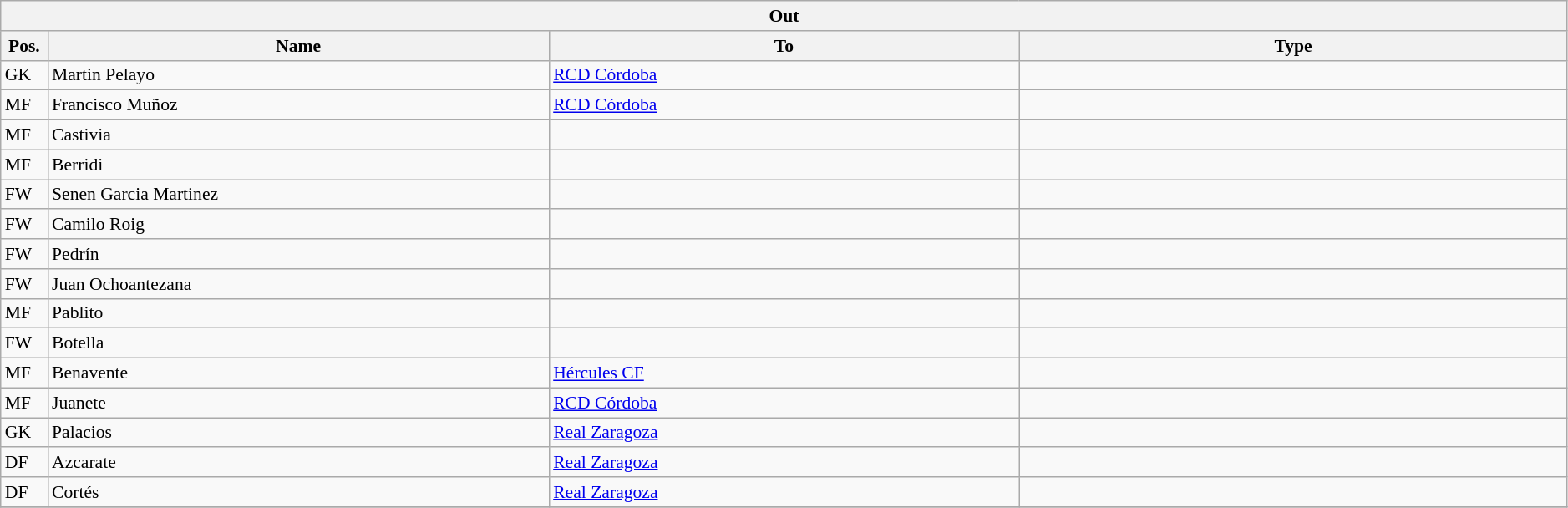<table class="wikitable" style="font-size:90%;width:99%;">
<tr>
<th colspan="4">Out</th>
</tr>
<tr>
<th width=3%>Pos.</th>
<th width=32%>Name</th>
<th width=30%>To</th>
<th width=35%>Type</th>
</tr>
<tr>
<td>GK</td>
<td>Martin Pelayo</td>
<td><a href='#'>RCD Córdoba</a></td>
<td></td>
</tr>
<tr>
<td>MF</td>
<td>Francisco Muñoz</td>
<td><a href='#'>RCD Córdoba</a></td>
<td></td>
</tr>
<tr>
<td>MF</td>
<td>Castivia</td>
<td></td>
<td></td>
</tr>
<tr>
<td>MF</td>
<td>Berridi</td>
<td></td>
<td></td>
</tr>
<tr>
<td>FW</td>
<td>Senen Garcia Martinez</td>
<td></td>
<td></td>
</tr>
<tr>
<td>FW</td>
<td>Camilo Roig</td>
<td></td>
<td></td>
</tr>
<tr>
<td>FW</td>
<td>Pedrín</td>
<td></td>
<td></td>
</tr>
<tr>
<td>FW</td>
<td>Juan Ochoantezana</td>
<td></td>
<td></td>
</tr>
<tr>
<td>MF</td>
<td>Pablito</td>
<td></td>
<td></td>
</tr>
<tr>
<td>FW</td>
<td>Botella</td>
<td></td>
<td></td>
</tr>
<tr>
<td>MF</td>
<td>Benavente</td>
<td><a href='#'>Hércules CF</a></td>
<td></td>
</tr>
<tr>
<td>MF</td>
<td>Juanete</td>
<td><a href='#'>RCD Córdoba</a></td>
<td></td>
</tr>
<tr>
<td>GK</td>
<td>Palacios</td>
<td><a href='#'>Real Zaragoza</a></td>
<td></td>
</tr>
<tr>
<td>DF</td>
<td>Azcarate</td>
<td><a href='#'>Real Zaragoza</a></td>
<td></td>
</tr>
<tr>
<td>DF</td>
<td>Cortés</td>
<td><a href='#'>Real Zaragoza</a></td>
<td></td>
</tr>
<tr>
</tr>
</table>
